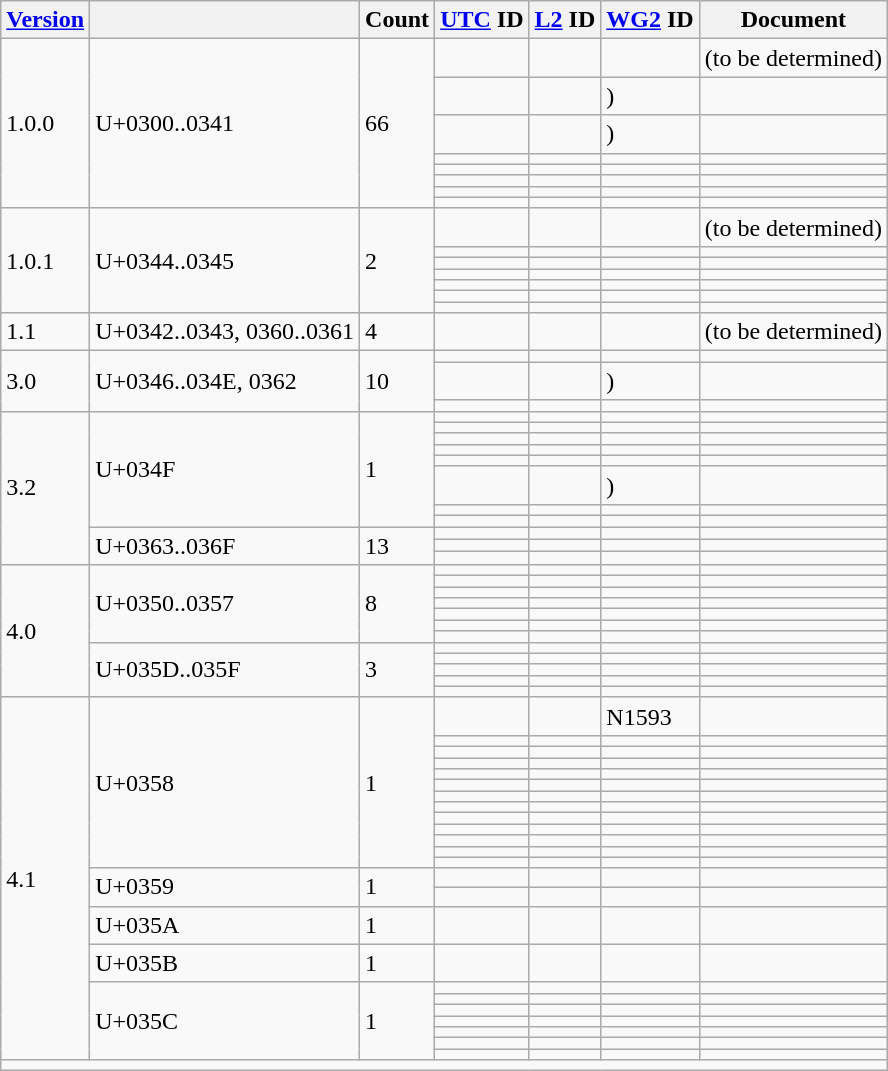<table class="wikitable collapsible collapsed sticky-header">
<tr>
<th><a href='#'>Version</a></th>
<th></th>
<th>Count</th>
<th><a href='#'>UTC</a> ID</th>
<th><a href='#'>L2</a> ID</th>
<th><a href='#'>WG2</a> ID</th>
<th>Document</th>
</tr>
<tr>
<td rowspan="8">1.0.0</td>
<td rowspan="8">U+0300..0341</td>
<td rowspan="8">66</td>
<td></td>
<td></td>
<td></td>
<td>(to be determined)</td>
</tr>
<tr>
<td></td>
<td></td>
<td> )</td>
<td></td>
</tr>
<tr>
<td></td>
<td></td>
<td> )</td>
<td></td>
</tr>
<tr>
<td></td>
<td></td>
<td></td>
<td></td>
</tr>
<tr>
<td></td>
<td></td>
<td></td>
<td></td>
</tr>
<tr>
<td></td>
<td></td>
<td></td>
<td></td>
</tr>
<tr>
<td></td>
<td></td>
<td></td>
<td></td>
</tr>
<tr>
<td></td>
<td></td>
<td></td>
<td></td>
</tr>
<tr>
<td rowspan="7">1.0.1</td>
<td rowspan="7">U+0344..0345</td>
<td rowspan="7">2</td>
<td></td>
<td></td>
<td></td>
<td>(to be determined)</td>
</tr>
<tr>
<td></td>
<td></td>
<td></td>
<td></td>
</tr>
<tr>
<td></td>
<td></td>
<td></td>
<td></td>
</tr>
<tr>
<td></td>
<td></td>
<td></td>
<td></td>
</tr>
<tr>
<td></td>
<td></td>
<td></td>
<td></td>
</tr>
<tr>
<td></td>
<td></td>
<td></td>
<td></td>
</tr>
<tr>
<td></td>
<td></td>
<td></td>
<td></td>
</tr>
<tr>
<td>1.1</td>
<td>U+0342..0343, 0360..0361</td>
<td>4</td>
<td></td>
<td></td>
<td></td>
<td>(to be determined)</td>
</tr>
<tr>
<td rowspan="3">3.0</td>
<td rowspan="3">U+0346..034E, 0362</td>
<td rowspan="3">10</td>
<td></td>
<td></td>
<td></td>
<td></td>
</tr>
<tr>
<td></td>
<td></td>
<td> )</td>
<td></td>
</tr>
<tr>
<td></td>
<td></td>
<td></td>
<td></td>
</tr>
<tr>
<td rowspan="11">3.2</td>
<td rowspan="8">U+034F</td>
<td rowspan="8">1</td>
<td></td>
<td></td>
<td></td>
<td></td>
</tr>
<tr>
<td></td>
<td></td>
<td></td>
<td></td>
</tr>
<tr>
<td></td>
<td></td>
<td></td>
<td></td>
</tr>
<tr>
<td></td>
<td></td>
<td></td>
<td></td>
</tr>
<tr>
<td></td>
<td></td>
<td></td>
<td></td>
</tr>
<tr>
<td></td>
<td></td>
<td> )</td>
<td></td>
</tr>
<tr>
<td></td>
<td></td>
<td></td>
<td></td>
</tr>
<tr>
<td></td>
<td></td>
<td></td>
<td></td>
</tr>
<tr>
<td rowspan="3">U+0363..036F</td>
<td rowspan="3">13</td>
<td></td>
<td></td>
<td></td>
<td></td>
</tr>
<tr>
<td></td>
<td></td>
<td></td>
<td></td>
</tr>
<tr>
<td></td>
<td></td>
<td></td>
<td></td>
</tr>
<tr>
<td rowspan="12">4.0</td>
<td rowspan="7">U+0350..0357</td>
<td rowspan="7">8</td>
<td></td>
<td></td>
<td></td>
<td></td>
</tr>
<tr>
<td></td>
<td></td>
<td></td>
<td></td>
</tr>
<tr>
<td></td>
<td></td>
<td></td>
<td></td>
</tr>
<tr>
<td></td>
<td></td>
<td></td>
<td></td>
</tr>
<tr>
<td></td>
<td></td>
<td></td>
<td></td>
</tr>
<tr>
<td></td>
<td></td>
<td></td>
<td></td>
</tr>
<tr>
<td></td>
<td></td>
<td></td>
<td></td>
</tr>
<tr>
<td rowspan="5">U+035D..035F</td>
<td rowspan="5">3</td>
<td></td>
<td></td>
<td></td>
<td></td>
</tr>
<tr>
<td></td>
<td></td>
<td></td>
<td></td>
</tr>
<tr>
<td></td>
<td></td>
<td></td>
<td></td>
</tr>
<tr>
<td></td>
<td></td>
<td></td>
<td></td>
</tr>
<tr>
<td></td>
<td></td>
<td></td>
<td></td>
</tr>
<tr>
<td rowspan="24">4.1</td>
<td rowspan="13">U+0358</td>
<td rowspan="13">1</td>
<td></td>
<td></td>
<td>N1593</td>
<td></td>
</tr>
<tr>
<td></td>
<td></td>
<td></td>
<td></td>
</tr>
<tr>
<td></td>
<td></td>
<td></td>
<td></td>
</tr>
<tr>
<td></td>
<td></td>
<td></td>
<td></td>
</tr>
<tr>
<td></td>
<td></td>
<td></td>
<td></td>
</tr>
<tr>
<td></td>
<td></td>
<td></td>
<td></td>
</tr>
<tr>
<td></td>
<td></td>
<td></td>
<td></td>
</tr>
<tr>
<td></td>
<td></td>
<td></td>
<td></td>
</tr>
<tr>
<td></td>
<td></td>
<td></td>
<td></td>
</tr>
<tr>
<td></td>
<td></td>
<td></td>
<td></td>
</tr>
<tr>
<td></td>
<td></td>
<td></td>
<td></td>
</tr>
<tr>
<td></td>
<td></td>
<td></td>
<td></td>
</tr>
<tr>
<td></td>
<td></td>
<td></td>
<td></td>
</tr>
<tr>
<td rowspan="2">U+0359</td>
<td rowspan="2">1</td>
<td></td>
<td></td>
<td></td>
<td></td>
</tr>
<tr>
<td></td>
<td></td>
<td></td>
<td></td>
</tr>
<tr>
<td>U+035A</td>
<td>1</td>
<td></td>
<td></td>
<td></td>
<td></td>
</tr>
<tr>
<td>U+035B</td>
<td>1</td>
<td></td>
<td></td>
<td></td>
<td></td>
</tr>
<tr>
<td rowspan="7">U+035C</td>
<td rowspan="7">1</td>
<td></td>
<td></td>
<td></td>
<td></td>
</tr>
<tr>
<td></td>
<td></td>
<td></td>
<td></td>
</tr>
<tr>
<td></td>
<td></td>
<td></td>
<td></td>
</tr>
<tr>
<td></td>
<td></td>
<td></td>
<td></td>
</tr>
<tr>
<td></td>
<td></td>
<td></td>
<td></td>
</tr>
<tr>
<td></td>
<td></td>
<td></td>
<td></td>
</tr>
<tr>
<td></td>
<td></td>
<td></td>
<td></td>
</tr>
<tr class="sortbottom">
<td colspan="7"></td>
</tr>
</table>
